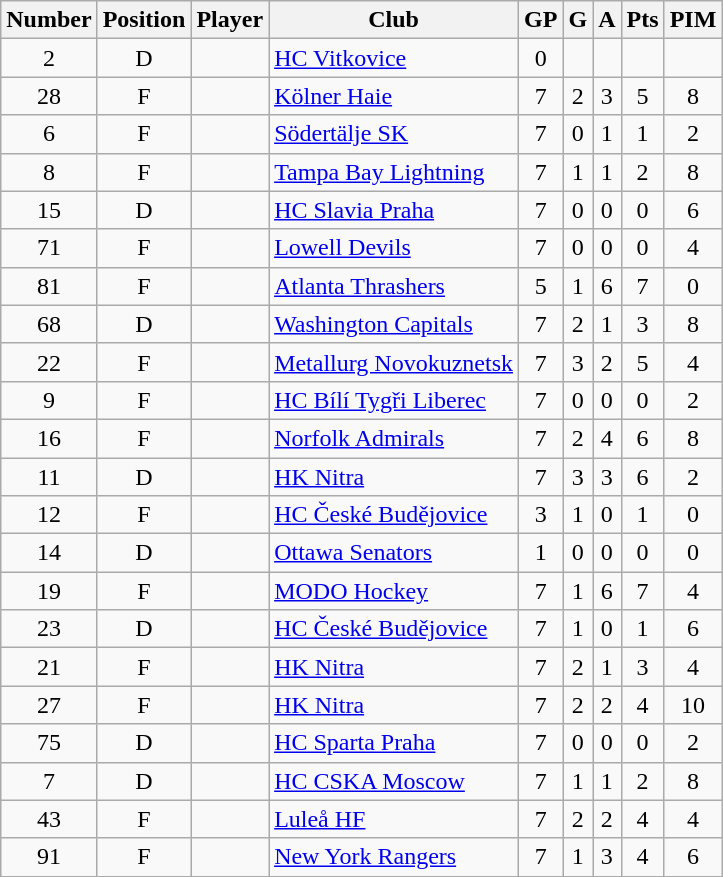<table class="wikitable sortable" style="text-align:center; padding:4px; border-spacing=0;">
<tr>
<th>Number</th>
<th>Position</th>
<th>Player</th>
<th>Club</th>
<th>GP</th>
<th>G</th>
<th>A</th>
<th>Pts</th>
<th>PIM</th>
</tr>
<tr>
<td>2</td>
<td>D</td>
<td align=left></td>
<td align=left><a href='#'>HC Vitkovice</a></td>
<td>0</td>
<td></td>
<td></td>
<td></td>
<td></td>
</tr>
<tr>
<td>28</td>
<td>F</td>
<td align=left></td>
<td align=left><a href='#'>Kölner Haie</a></td>
<td>7</td>
<td>2</td>
<td>3</td>
<td>5</td>
<td>8</td>
</tr>
<tr>
<td>6</td>
<td>F</td>
<td align=left></td>
<td align=left><a href='#'>Södertälje SK</a></td>
<td>7</td>
<td>0</td>
<td>1</td>
<td>1</td>
<td>2</td>
</tr>
<tr>
<td>8</td>
<td>F</td>
<td align=left></td>
<td align=left><a href='#'>Tampa Bay Lightning</a></td>
<td>7</td>
<td>1</td>
<td>1</td>
<td>2</td>
<td>8</td>
</tr>
<tr>
<td>15</td>
<td>D</td>
<td align=left></td>
<td align=left><a href='#'>HC Slavia Praha</a></td>
<td>7</td>
<td>0</td>
<td>0</td>
<td>0</td>
<td>6</td>
</tr>
<tr>
<td>71</td>
<td>F</td>
<td align=left></td>
<td align=left><a href='#'>Lowell Devils</a></td>
<td>7</td>
<td>0</td>
<td>0</td>
<td>0</td>
<td>4</td>
</tr>
<tr>
<td>81</td>
<td>F</td>
<td align=left></td>
<td align=left><a href='#'>Atlanta Thrashers</a></td>
<td>5</td>
<td>1</td>
<td>6</td>
<td>7</td>
<td>0</td>
</tr>
<tr>
<td>68</td>
<td>D</td>
<td align=left></td>
<td align=left><a href='#'>Washington Capitals</a></td>
<td>7</td>
<td>2</td>
<td>1</td>
<td>3</td>
<td>8</td>
</tr>
<tr>
<td>22</td>
<td>F</td>
<td align=left></td>
<td align=left><a href='#'>Metallurg Novokuznetsk</a></td>
<td>7</td>
<td>3</td>
<td>2</td>
<td>5</td>
<td>4</td>
</tr>
<tr>
<td>9</td>
<td>F</td>
<td align=left></td>
<td align=left><a href='#'>HC Bílí Tygři Liberec</a></td>
<td>7</td>
<td>0</td>
<td>0</td>
<td>0</td>
<td>2</td>
</tr>
<tr>
<td>16</td>
<td>F</td>
<td align=left></td>
<td align=left><a href='#'>Norfolk Admirals</a></td>
<td>7</td>
<td>2</td>
<td>4</td>
<td>6</td>
<td>8</td>
</tr>
<tr>
<td>11</td>
<td>D</td>
<td align=left></td>
<td align=left><a href='#'>HK Nitra</a></td>
<td>7</td>
<td>3</td>
<td>3</td>
<td>6</td>
<td>2</td>
</tr>
<tr>
<td>12</td>
<td>F</td>
<td align=left></td>
<td align=left><a href='#'>HC České Budějovice</a></td>
<td>3</td>
<td>1</td>
<td>0</td>
<td>1</td>
<td>0</td>
</tr>
<tr>
<td>14</td>
<td>D</td>
<td align=left></td>
<td align=left><a href='#'>Ottawa Senators</a></td>
<td>1</td>
<td>0</td>
<td>0</td>
<td>0</td>
<td>0</td>
</tr>
<tr>
<td>19</td>
<td>F</td>
<td align=left></td>
<td align=left><a href='#'>MODO Hockey</a></td>
<td>7</td>
<td>1</td>
<td>6</td>
<td>7</td>
<td>4</td>
</tr>
<tr>
<td>23</td>
<td>D</td>
<td align=left></td>
<td align=left><a href='#'>HC České Budějovice</a></td>
<td>7</td>
<td>1</td>
<td>0</td>
<td>1</td>
<td>6</td>
</tr>
<tr>
<td>21</td>
<td>F</td>
<td align=left></td>
<td align=left><a href='#'>HK Nitra</a></td>
<td>7</td>
<td>2</td>
<td>1</td>
<td>3</td>
<td>4</td>
</tr>
<tr>
<td>27</td>
<td>F</td>
<td align=left></td>
<td align=left><a href='#'>HK Nitra</a></td>
<td>7</td>
<td>2</td>
<td>2</td>
<td>4</td>
<td>10</td>
</tr>
<tr>
<td>75</td>
<td>D</td>
<td align=left></td>
<td align=left><a href='#'>HC Sparta Praha</a></td>
<td>7</td>
<td>0</td>
<td>0</td>
<td>0</td>
<td>2</td>
</tr>
<tr>
<td>7</td>
<td>D</td>
<td align=left></td>
<td align=left><a href='#'>HC CSKA Moscow</a></td>
<td>7</td>
<td>1</td>
<td>1</td>
<td>2</td>
<td>8</td>
</tr>
<tr>
<td>43</td>
<td>F</td>
<td align=left></td>
<td align=left><a href='#'>Luleå HF</a></td>
<td>7</td>
<td>2</td>
<td>2</td>
<td>4</td>
<td>4</td>
</tr>
<tr>
<td>91</td>
<td>F</td>
<td align=left></td>
<td align=left><a href='#'>New York Rangers</a></td>
<td>7</td>
<td>1</td>
<td>3</td>
<td>4</td>
<td>6</td>
</tr>
</table>
